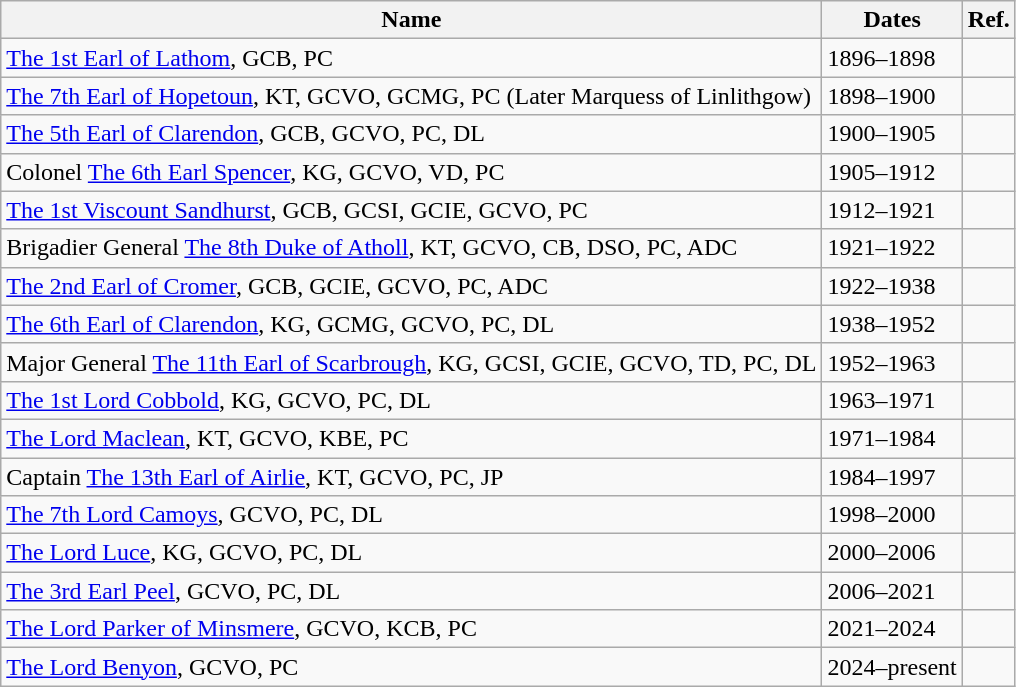<table class="wikitable">
<tr>
<th>Name</th>
<th>Dates</th>
<th>Ref.</th>
</tr>
<tr>
<td><a href='#'>The 1st Earl of Lathom</a>, GCB, PC</td>
<td>1896–1898</td>
<td></td>
</tr>
<tr>
<td><a href='#'>The 7th Earl of Hopetoun</a>, KT, GCVO, GCMG, PC (Later Marquess of Linlithgow)</td>
<td>1898–1900</td>
<td></td>
</tr>
<tr>
<td><a href='#'>The 5th Earl of Clarendon</a>, GCB, GCVO, PC, DL</td>
<td>1900–1905</td>
<td></td>
</tr>
<tr>
<td>Colonel <a href='#'>The 6th Earl Spencer</a>, KG, GCVO, VD, PC</td>
<td>1905–1912</td>
<td></td>
</tr>
<tr>
<td><a href='#'>The 1st Viscount Sandhurst</a>, GCB, GCSI, GCIE, GCVO, PC</td>
<td>1912–1921</td>
<td></td>
</tr>
<tr>
<td>Brigadier General <a href='#'>The 8th Duke of Atholl</a>, KT, GCVO, CB, DSO, PC, ADC</td>
<td>1921–1922</td>
<td></td>
</tr>
<tr>
<td><a href='#'>The 2nd Earl of Cromer</a>, GCB, GCIE, GCVO, PC, ADC</td>
<td>1922–1938</td>
<td></td>
</tr>
<tr>
<td><a href='#'>The 6th Earl of Clarendon</a>, KG, GCMG, GCVO, PC, DL</td>
<td>1938–1952</td>
<td></td>
</tr>
<tr>
<td>Major General <a href='#'>The 11th Earl of Scarbrough</a>, KG, GCSI, GCIE, GCVO, TD, PC, DL</td>
<td>1952–1963</td>
<td></td>
</tr>
<tr>
<td><a href='#'>The 1st Lord Cobbold</a>, KG, GCVO, PC, DL</td>
<td>1963–1971</td>
<td></td>
</tr>
<tr>
<td><a href='#'>The Lord Maclean</a>, KT, GCVO, KBE, PC</td>
<td>1971–1984</td>
<td></td>
</tr>
<tr>
<td>Captain <a href='#'>The 13th Earl of Airlie</a>, KT, GCVO, PC, JP</td>
<td>1984–1997</td>
<td></td>
</tr>
<tr>
<td><a href='#'>The 7th Lord Camoys</a>, GCVO, PC, DL</td>
<td>1998–2000</td>
<td></td>
</tr>
<tr>
<td><a href='#'>The Lord Luce</a>, KG, GCVO, PC, DL</td>
<td>2000–2006</td>
<td></td>
</tr>
<tr>
<td><a href='#'>The 3rd Earl Peel</a>, GCVO, PC, DL</td>
<td>2006–2021</td>
<td></td>
</tr>
<tr>
<td><a href='#'>The Lord Parker of Minsmere</a>, GCVO, KCB, PC</td>
<td>2021–2024</td>
</tr>
<tr>
<td><a href='#'>The Lord Benyon</a>, GCVO, PC</td>
<td>2024–present</td>
<td></td>
</tr>
</table>
